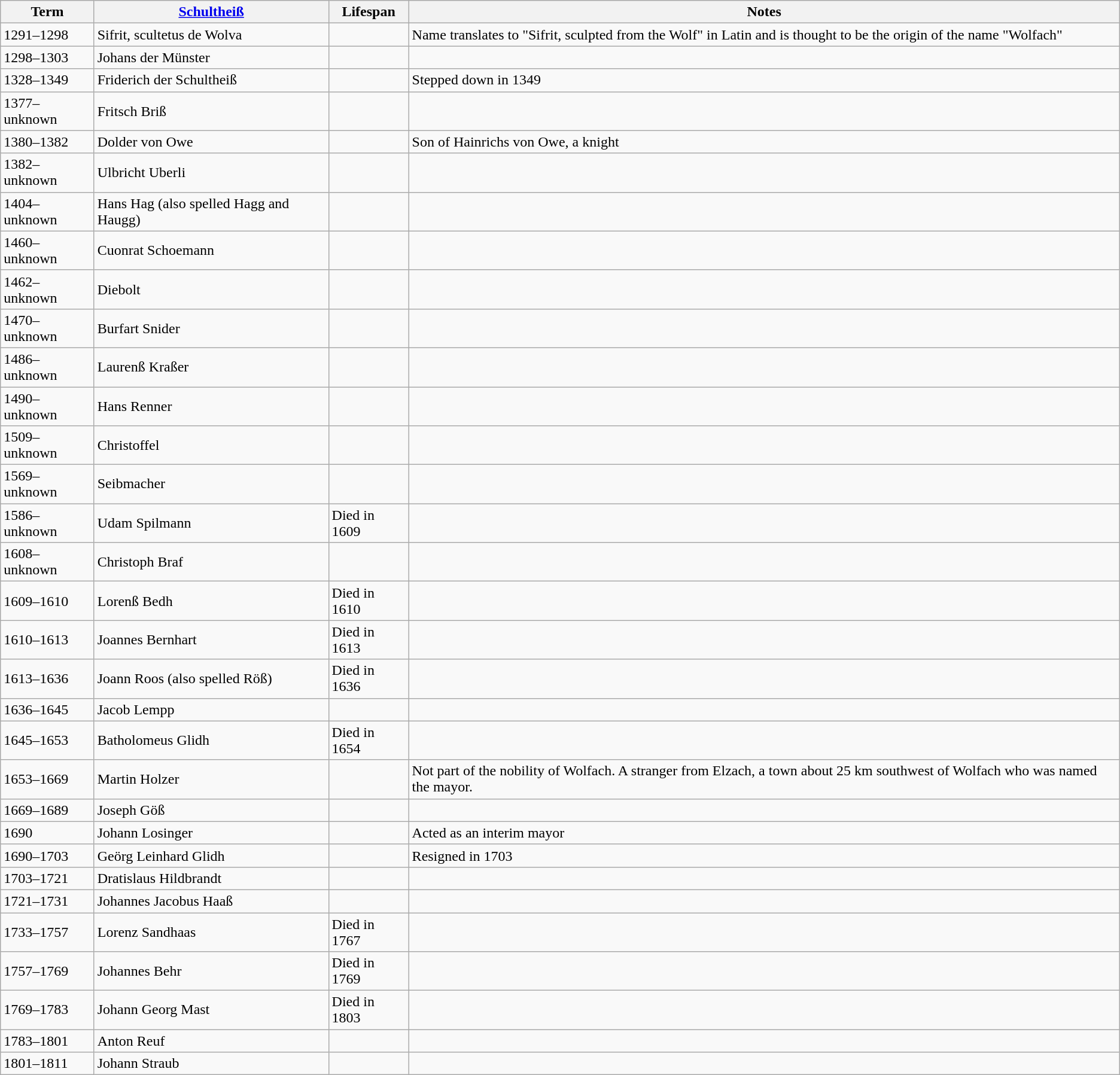<table class="wikitable mw-collapsible mw-collapsed">
<tr>
<th>Term</th>
<th><a href='#'>Schultheiß</a></th>
<th>Lifespan</th>
<th>Notes</th>
</tr>
<tr>
<td>1291–1298</td>
<td>Sifrit, scultetus de Wolva</td>
<td></td>
<td>Name translates to "Sifrit, sculpted from the Wolf" in Latin and is thought to be the origin of the name "Wolfach"</td>
</tr>
<tr>
<td>1298–1303</td>
<td>Johans der Münster</td>
<td></td>
<td></td>
</tr>
<tr>
<td>1328–1349</td>
<td>Friderich der Schultheiß</td>
<td></td>
<td>Stepped down in 1349</td>
</tr>
<tr>
<td>1377–unknown</td>
<td>Fritsch Briß</td>
<td></td>
<td></td>
</tr>
<tr>
<td>1380–1382</td>
<td>Dolder von Owe</td>
<td></td>
<td>Son of Hainrichs von Owe, a knight</td>
</tr>
<tr>
<td>1382–unknown</td>
<td>Ulbricht Uberli</td>
<td></td>
<td></td>
</tr>
<tr>
<td>1404–unknown</td>
<td>Hans Hag (also spelled Hagg and Haugg)</td>
<td></td>
<td></td>
</tr>
<tr>
<td>1460–unknown</td>
<td>Cuonrat Schoemann</td>
<td></td>
<td></td>
</tr>
<tr>
<td>1462–unknown</td>
<td>Diebolt</td>
<td></td>
<td></td>
</tr>
<tr>
<td>1470–unknown</td>
<td>Burfart Snider</td>
<td></td>
<td></td>
</tr>
<tr>
<td>1486–unknown</td>
<td>Laurenß Kraßer</td>
<td></td>
<td></td>
</tr>
<tr>
<td>1490–unknown</td>
<td>Hans Renner</td>
<td></td>
<td></td>
</tr>
<tr>
<td>1509–unknown</td>
<td>Christoffel</td>
<td></td>
<td></td>
</tr>
<tr>
<td>1569–unknown</td>
<td>Seibmacher</td>
<td></td>
<td></td>
</tr>
<tr>
<td>1586–unknown</td>
<td>Udam Spilmann</td>
<td>Died in 1609</td>
<td></td>
</tr>
<tr>
<td>1608–unknown</td>
<td>Christoph Braf</td>
<td></td>
<td></td>
</tr>
<tr>
<td>1609–1610</td>
<td>Lorenß Bedh</td>
<td>Died in 1610</td>
<td></td>
</tr>
<tr>
<td>1610–1613</td>
<td>Joannes Bernhart</td>
<td>Died in 1613</td>
<td></td>
</tr>
<tr>
<td>1613–1636</td>
<td>Joann Roos (also spelled Röß)</td>
<td>Died in 1636</td>
<td></td>
</tr>
<tr>
<td>1636–1645</td>
<td>Jacob Lempp</td>
<td></td>
<td></td>
</tr>
<tr>
<td>1645–1653</td>
<td>Batholomeus Glidh</td>
<td>Died in 1654</td>
<td></td>
</tr>
<tr>
<td>1653–1669</td>
<td>Martin Holzer</td>
<td></td>
<td>Not part of the nobility of Wolfach. A stranger from Elzach, a town about 25 km southwest of Wolfach who was named the mayor.</td>
</tr>
<tr>
<td>1669–1689</td>
<td>Joseph Göß</td>
<td></td>
<td></td>
</tr>
<tr>
<td>1690</td>
<td>Johann Losinger</td>
<td></td>
<td>Acted as an interim mayor</td>
</tr>
<tr>
<td>1690–1703</td>
<td>Geörg Leinhard Glidh</td>
<td></td>
<td>Resigned in 1703</td>
</tr>
<tr>
<td>1703–1721</td>
<td>Dratislaus Hildbrandt</td>
<td></td>
<td></td>
</tr>
<tr>
<td>1721–1731</td>
<td>Johannes Jacobus Haaß</td>
<td></td>
<td></td>
</tr>
<tr>
<td>1733–1757</td>
<td>Lorenz Sandhaas</td>
<td>Died in 1767</td>
<td></td>
</tr>
<tr>
<td>1757–1769</td>
<td>Johannes Behr</td>
<td>Died in 1769</td>
<td></td>
</tr>
<tr>
<td>1769–1783</td>
<td>Johann Georg Mast</td>
<td>Died in 1803</td>
<td></td>
</tr>
<tr>
<td>1783–1801</td>
<td>Anton Reuf</td>
<td></td>
<td></td>
</tr>
<tr>
<td>1801–1811</td>
<td>Johann Straub</td>
<td></td>
<td></td>
</tr>
</table>
